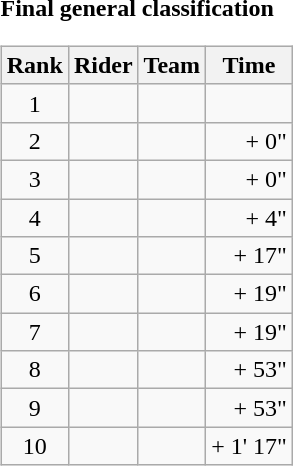<table>
<tr>
<td><strong>Final general classification</strong><br><table class="wikitable">
<tr>
<th scope="col">Rank</th>
<th scope="col">Rider</th>
<th scope="col">Team</th>
<th scope="col">Time</th>
</tr>
<tr>
<td style="text-align:center;">1</td>
<td></td>
<td></td>
<td style="text-align:right;"></td>
</tr>
<tr>
<td style="text-align:center;">2</td>
<td></td>
<td></td>
<td style="text-align:right;">+ 0"</td>
</tr>
<tr>
<td style="text-align:center;">3</td>
<td></td>
<td></td>
<td style="text-align:right;">+ 0"</td>
</tr>
<tr>
<td style="text-align:center;">4</td>
<td></td>
<td></td>
<td style="text-align:right;">+ 4"</td>
</tr>
<tr>
<td style="text-align:center;">5</td>
<td></td>
<td></td>
<td style="text-align:right;">+ 17"</td>
</tr>
<tr>
<td style="text-align:center;">6</td>
<td></td>
<td></td>
<td style="text-align:right;">+ 19"</td>
</tr>
<tr>
<td style="text-align:center;">7</td>
<td></td>
<td></td>
<td style="text-align:right;">+ 19"</td>
</tr>
<tr>
<td style="text-align:center;">8</td>
<td></td>
<td></td>
<td style="text-align:right;">+ 53"</td>
</tr>
<tr>
<td style="text-align:center;">9</td>
<td></td>
<td></td>
<td style="text-align:right;">+ 53"</td>
</tr>
<tr>
<td style="text-align:center;">10</td>
<td></td>
<td></td>
<td style="text-align:right;">+ 1' 17"</td>
</tr>
</table>
</td>
</tr>
</table>
